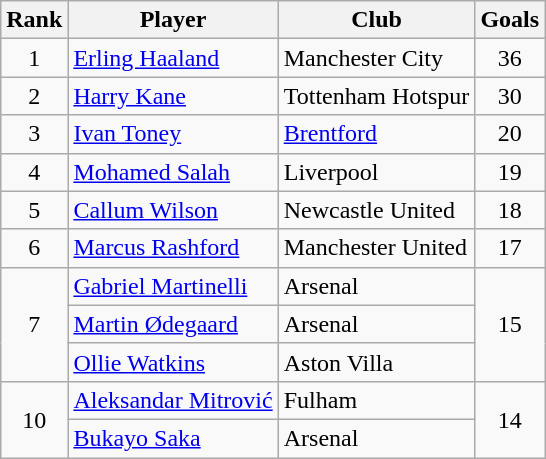<table class="wikitable" style="text-align:center">
<tr>
<th>Rank</th>
<th>Player</th>
<th>Club</th>
<th>Goals</th>
</tr>
<tr>
<td>1</td>
<td align="left"> <a href='#'>Erling Haaland</a></td>
<td align="left">Manchester City</td>
<td>36</td>
</tr>
<tr>
<td>2</td>
<td align="left"> <a href='#'>Harry Kane</a></td>
<td align="left">Tottenham Hotspur</td>
<td>30</td>
</tr>
<tr>
<td>3</td>
<td align="left"> <a href='#'>Ivan Toney</a></td>
<td align="left"><a href='#'>Brentford</a></td>
<td>20</td>
</tr>
<tr>
<td>4</td>
<td align="left"> <a href='#'>Mohamed Salah</a></td>
<td align="left">Liverpool</td>
<td>19</td>
</tr>
<tr>
<td>5</td>
<td align="left"> <a href='#'>Callum Wilson</a></td>
<td align="left">Newcastle United</td>
<td>18</td>
</tr>
<tr>
<td>6</td>
<td align="left"> <a href='#'>Marcus Rashford</a></td>
<td align="left">Manchester United</td>
<td>17</td>
</tr>
<tr>
<td rowspan="3">7</td>
<td align="left"> <a href='#'>Gabriel Martinelli</a></td>
<td align="left">Arsenal</td>
<td rowspan="3">15</td>
</tr>
<tr>
<td align="left"> <a href='#'>Martin Ødegaard</a></td>
<td align="left">Arsenal</td>
</tr>
<tr>
<td align="left"> <a href='#'>Ollie Watkins</a></td>
<td align="left">Aston Villa</td>
</tr>
<tr>
<td rowspan="2">10</td>
<td align="left"> <a href='#'>Aleksandar Mitrović</a></td>
<td align="left">Fulham</td>
<td rowspan="2">14</td>
</tr>
<tr>
<td align="left"> <a href='#'>Bukayo Saka</a></td>
<td align="left">Arsenal</td>
</tr>
</table>
